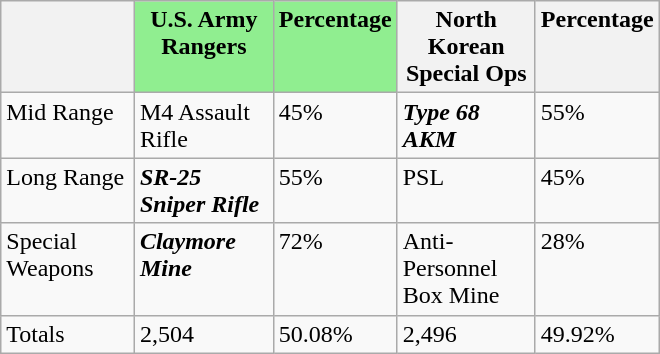<table class="wikitable" style="text-align:left; width:440px; height:200px">
<tr valign="top">
<th style="width:120px;"></th>
<th style="width:120px; background:lightgreen;">U.S. Army Rangers</th>
<th style="width:40px; background:lightgreen;">Percentage</th>
<th style="width:120px;">North Korean Special Ops</th>
<th style="width:40px;">Percentage</th>
</tr>
<tr valign="top">
<td>Mid Range</td>
<td>M4 Assault Rifle</td>
<td>45%</td>
<td><strong><em>Type 68 AKM</em></strong></td>
<td>55%</td>
</tr>
<tr valign="top">
<td>Long Range</td>
<td><strong><em>SR-25 Sniper Rifle</em></strong></td>
<td>55%</td>
<td>PSL</td>
<td>45%</td>
</tr>
<tr valign="top">
<td>Special Weapons</td>
<td><strong><em>Claymore Mine</em></strong></td>
<td>72%</td>
<td>Anti-Personnel Box Mine</td>
<td>28%</td>
</tr>
<tr valign="top">
<td>Totals</td>
<td>2,504</td>
<td>50.08%</td>
<td>2,496</td>
<td>49.92%</td>
</tr>
</table>
